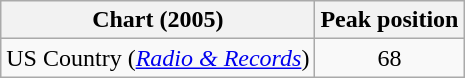<table class="wikitable">
<tr>
<th>Chart (2005)</th>
<th>Peak position</th>
</tr>
<tr>
<td>US Country (<em><a href='#'>Radio & Records</a></em>)</td>
<td align="Center">68</td>
</tr>
</table>
